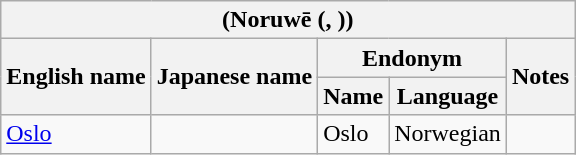<table class="wikitable sortable">
<tr>
<th colspan="5"> (Noruwē (, ))</th>
</tr>
<tr>
<th rowspan="2">English name</th>
<th rowspan="2">Japanese name</th>
<th colspan="2">Endonym</th>
<th rowspan="2">Notes</th>
</tr>
<tr>
<th>Name</th>
<th>Language</th>
</tr>
<tr>
<td><a href='#'>Oslo</a></td>
<td></td>
<td>Oslo</td>
<td>Norwegian</td>
<td></td>
</tr>
</table>
